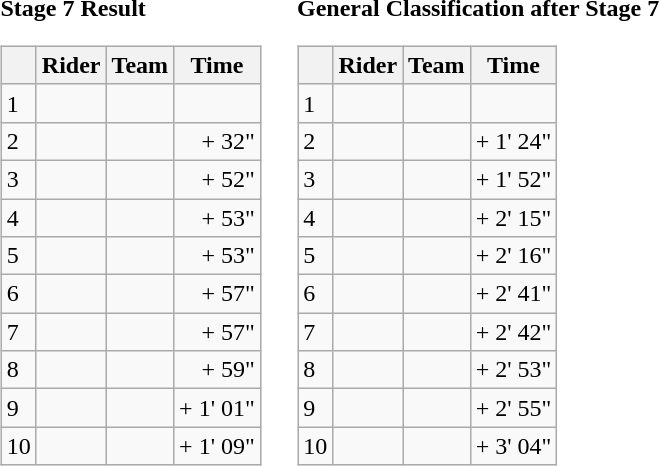<table>
<tr>
<td><strong>Stage 7 Result</strong><br><table class="wikitable">
<tr>
<th></th>
<th>Rider</th>
<th>Team</th>
<th>Time</th>
</tr>
<tr>
<td>1</td>
<td></td>
<td></td>
<td align="right"></td>
</tr>
<tr>
<td>2</td>
<td></td>
<td></td>
<td align="right">+ 32"</td>
</tr>
<tr>
<td>3</td>
<td></td>
<td></td>
<td align="right">+ 52"</td>
</tr>
<tr>
<td>4</td>
<td></td>
<td></td>
<td align="right">+ 53"</td>
</tr>
<tr>
<td>5</td>
<td></td>
<td></td>
<td align="right">+ 53"</td>
</tr>
<tr>
<td>6</td>
<td></td>
<td></td>
<td align="right">+ 57"</td>
</tr>
<tr>
<td>7</td>
<td></td>
<td></td>
<td align="right">+ 57"</td>
</tr>
<tr>
<td>8</td>
<td></td>
<td></td>
<td align="right">+ 59"</td>
</tr>
<tr>
<td>9</td>
<td></td>
<td></td>
<td align="right">+ 1' 01"</td>
</tr>
<tr>
<td>10</td>
<td></td>
<td></td>
<td align="right">+ 1' 09"</td>
</tr>
</table>
</td>
<td></td>
<td><strong>General Classification after Stage 7</strong><br><table class="wikitable">
<tr>
<th></th>
<th>Rider</th>
<th>Team</th>
<th>Time</th>
</tr>
<tr>
<td>1</td>
<td> </td>
<td></td>
<td align="right"></td>
</tr>
<tr>
<td>2</td>
<td></td>
<td></td>
<td align="right">+ 1' 24"</td>
</tr>
<tr>
<td>3</td>
<td></td>
<td></td>
<td align="right">+ 1' 52"</td>
</tr>
<tr>
<td>4</td>
<td></td>
<td></td>
<td align="right">+ 2' 15"</td>
</tr>
<tr>
<td>5</td>
<td></td>
<td></td>
<td align="right">+ 2' 16"</td>
</tr>
<tr>
<td>6</td>
<td></td>
<td></td>
<td align="right">+ 2' 41"</td>
</tr>
<tr>
<td>7</td>
<td></td>
<td></td>
<td align="right">+ 2' 42"</td>
</tr>
<tr>
<td>8</td>
<td></td>
<td></td>
<td align="right">+ 2' 53"</td>
</tr>
<tr>
<td>9</td>
<td></td>
<td></td>
<td align="right">+ 2' 55"</td>
</tr>
<tr>
<td>10</td>
<td></td>
<td></td>
<td align="right">+ 3' 04"</td>
</tr>
</table>
</td>
</tr>
</table>
